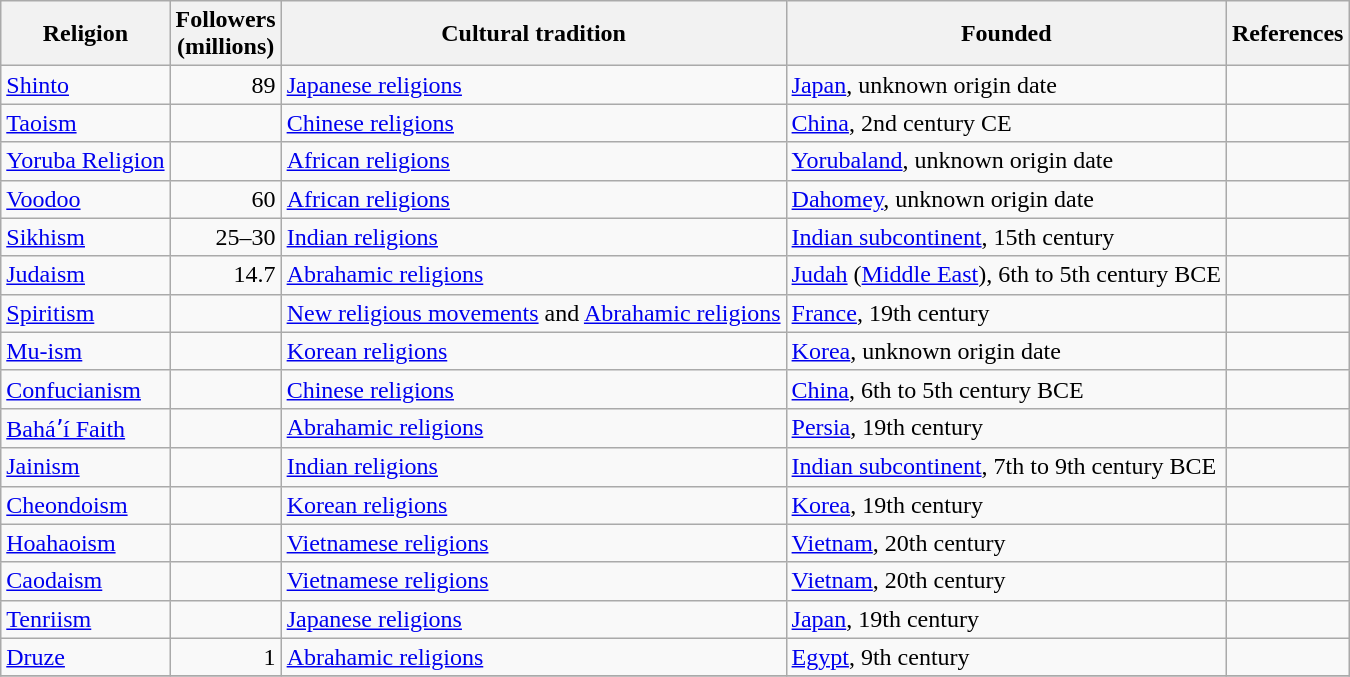<table class="wikitable sortable">
<tr>
<th>Religion</th>
<th data-sort-type="number">Followers <br> (millions)</th>
<th>Cultural tradition</th>
<th class="unsortable">Founded</th>
<th class="unsortable">References</th>
</tr>
<tr>
<td><a href='#'>Shinto</a></td>
<td align=right>89</td>
<td><a href='#'>Japanese religions</a></td>
<td><a href='#'>Japan</a>, unknown origin date</td>
<td></td>
</tr>
<tr>
<td><a href='#'>Taoism</a></td>
<td align=right></td>
<td><a href='#'>Chinese religions</a></td>
<td><a href='#'>China</a>, 2nd century CE</td>
<td></td>
</tr>
<tr>
<td><a href='#'>Yoruba Religion</a></td>
<td align=right></td>
<td><a href='#'>African religions</a></td>
<td><a href='#'>Yorubaland</a>, unknown origin date</td>
<td></td>
</tr>
<tr>
<td><a href='#'>Voodoo</a></td>
<td align="right">60</td>
<td><a href='#'>African religions</a></td>
<td><a href='#'>Dahomey</a>, unknown origin date</td>
<td></td>
</tr>
<tr>
<td><a href='#'>Sikhism</a></td>
<td align=right>25–30</td>
<td><a href='#'>Indian religions</a></td>
<td><a href='#'>Indian subcontinent</a>, 15th century</td>
<td></td>
</tr>
<tr>
<td><a href='#'>Judaism</a></td>
<td align=right>14.7</td>
<td><a href='#'>Abrahamic religions</a></td>
<td><a href='#'>Judah</a> (<a href='#'>Middle East</a>), 6th to 5th century BCE</td>
<td></td>
</tr>
<tr>
<td><a href='#'>Spiritism</a></td>
<td align=right></td>
<td><a href='#'>New religious movements</a> and <a href='#'>Abrahamic religions</a></td>
<td><a href='#'>France</a>, 19th century</td>
<td></td>
</tr>
<tr>
<td><a href='#'>Mu-ism</a></td>
<td align=right></td>
<td><a href='#'>Korean religions</a></td>
<td><a href='#'>Korea</a>, unknown origin date</td>
<td></td>
</tr>
<tr>
<td><a href='#'>Confucianism</a></td>
<td align="right"></td>
<td><a href='#'>Chinese religions</a></td>
<td><a href='#'>China</a>, 6th to 5th century BCE</td>
<td></td>
</tr>
<tr>
<td><a href='#'>Baháʼí Faith</a></td>
<td align="right"></td>
<td><a href='#'>Abrahamic religions</a></td>
<td><a href='#'>Persia</a>, 19th century</td>
<td></td>
</tr>
<tr>
<td><a href='#'>Jainism</a></td>
<td align="right"></td>
<td><a href='#'>Indian religions</a></td>
<td><a href='#'>Indian subcontinent</a>, 7th to 9th century BCE</td>
<td> </td>
</tr>
<tr>
<td><a href='#'>Cheondoism</a></td>
<td align="right"></td>
<td><a href='#'>Korean religions</a></td>
<td><a href='#'>Korea</a>, 19th century</td>
<td></td>
</tr>
<tr>
<td><a href='#'>Hoahaoism</a></td>
<td align="right"></td>
<td><a href='#'>Vietnamese religions</a></td>
<td><a href='#'>Vietnam</a>, 20th century</td>
<td></td>
</tr>
<tr>
<td><a href='#'>Caodaism</a></td>
<td align=right></td>
<td><a href='#'>Vietnamese religions</a></td>
<td><a href='#'>Vietnam</a>, 20th century</td>
<td></td>
</tr>
<tr>
<td><a href='#'>Tenriism</a></td>
<td align=right></td>
<td><a href='#'>Japanese religions</a></td>
<td><a href='#'>Japan</a>, 19th century</td>
<td></td>
</tr>
<tr>
<td><a href='#'>Druze</a></td>
<td align="right">1</td>
<td><a href='#'>Abrahamic religions</a></td>
<td><a href='#'>Egypt</a>, 9th century</td>
<td></td>
</tr>
<tr>
</tr>
</table>
